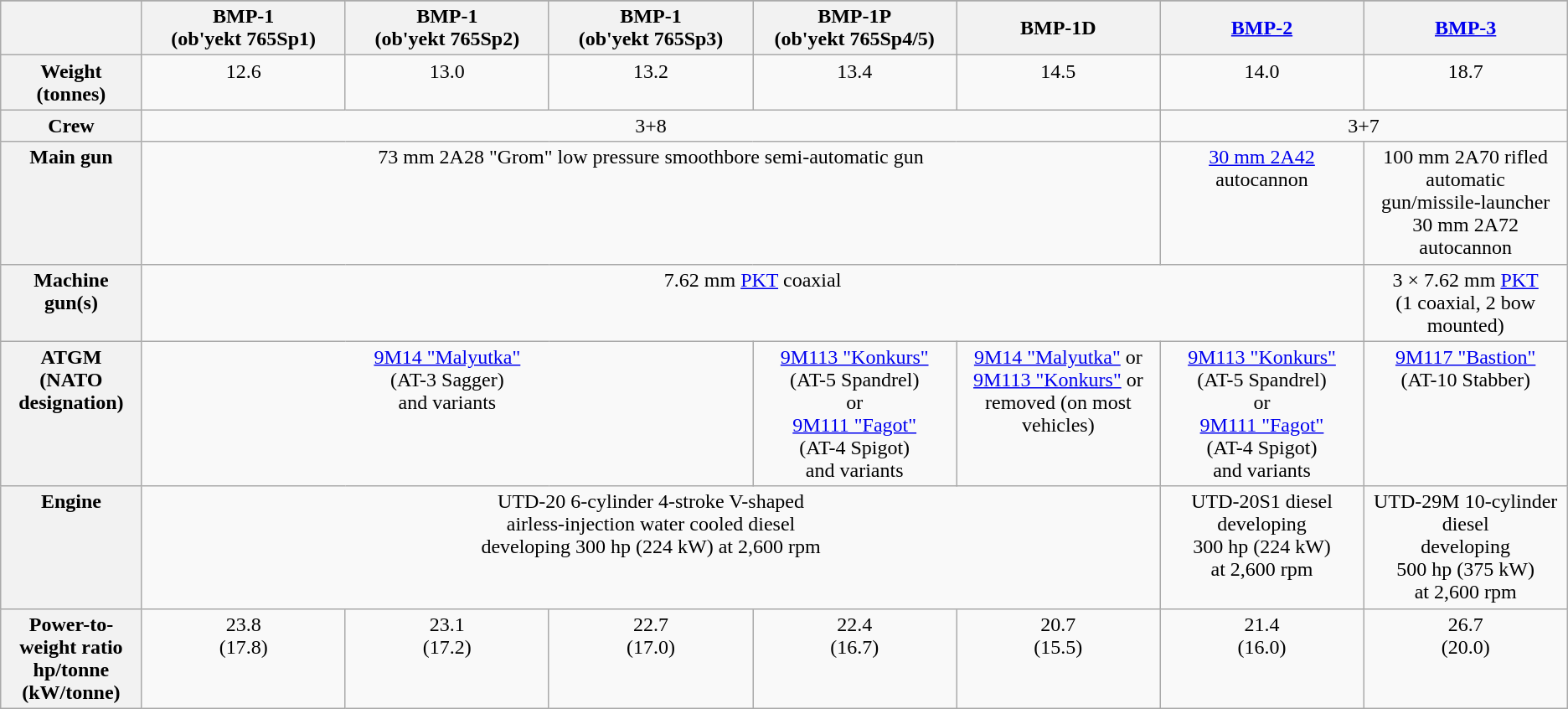<table class="wikitable"  style="text-align:center;">
<tr>
</tr>
<tr>
<th></th>
<th width=13%>BMP-1 <br> (ob'yekt 765Sp1)</th>
<th width=13%>BMP-1 <br> (ob'yekt 765Sp2)</th>
<th width=13%>BMP-1 <br> (ob'yekt 765Sp3)</th>
<th width=13%>BMP-1P <br> (ob'yekt 765Sp4/5)</th>
<th width=13%>BMP-1D</th>
<th width=13%><a href='#'>BMP-2</a></th>
<th width=13%><a href='#'>BMP-3</a></th>
</tr>
<tr valign="top">
<th>Weight <br> (tonnes)</th>
<td>12.6</td>
<td>13.0</td>
<td>13.2</td>
<td>13.4</td>
<td>14.5</td>
<td>14.0</td>
<td>18.7</td>
</tr>
<tr valign="top">
<th>Crew</th>
<td colspan=5>3+8</td>
<td colspan=2>3+7</td>
</tr>
<tr valign="top">
<th>Main gun</th>
<td colspan=5>73 mm 2A28 "Grom" low pressure smoothbore semi-automatic gun</td>
<td><a href='#'>30 mm 2A42</a> autocannon</td>
<td>100 mm 2A70 rifled automatic <br> gun/missile-launcher <br> 30 mm 2A72 autocannon</td>
</tr>
<tr valign="top">
<th>Machine gun(s)</th>
<td colspan=6>7.62 mm <a href='#'>PKT</a> coaxial</td>
<td>3 × 7.62 mm <a href='#'>PKT</a> <br> (1 coaxial, 2 bow mounted)</td>
</tr>
<tr valign="top">
<th>ATGM <br> (NATO designation)</th>
<td colspan=3><a href='#'>9M14 "Malyutka"</a> <br> (AT-3 Sagger) <br> and variants</td>
<td><a href='#'>9M113 "Konkurs"</a> <br> (AT-5 Spandrel) <br> or <br> <a href='#'>9M111 "Fagot"</a> <br> (AT-4 Spigot) <br> and variants</td>
<td style="text-align:center;"><a href='#'>9M14 "Malyutka"</a> or <br> <a href='#'>9M113 "Konkurs"</a> or <br> removed (on most vehicles)</td>
<td><a href='#'>9M113 "Konkurs"</a> <br> (AT-5 Spandrel) <br> or <br> <a href='#'>9M111 "Fagot"</a> <br> (AT-4 Spigot) <br> and variants</td>
<td><a href='#'>9M117 "Bastion"</a> <br> (AT-10 Stabber)</td>
</tr>
<tr valign="top">
<th>Engine</th>
<td colspan=5>UTD-20 6-cylinder 4-stroke V-shaped <br> airless-injection water cooled diesel <br> developing 300 hp (224 kW) at 2,600 rpm</td>
<td>UTD-20S1 diesel <br> developing <br> 300 hp (224 kW) <br> at 2,600 rpm</td>
<td>UTD-29M 10-cylinder diesel <br> developing <br> 500 hp (375 kW) <br> at 2,600 rpm</td>
</tr>
<tr valign="top">
<th>Power-to-weight ratio <br> hp/tonne (kW/tonne)</th>
<td>23.8 <br> (17.8)</td>
<td>23.1<br> (17.2)</td>
<td>22.7 <br> (17.0)</td>
<td>22.4 <br> (16.7)</td>
<td>20.7 <br> (15.5)</td>
<td>21.4 <br> (16.0)</td>
<td>26.7<br> (20.0)</td>
</tr>
</table>
